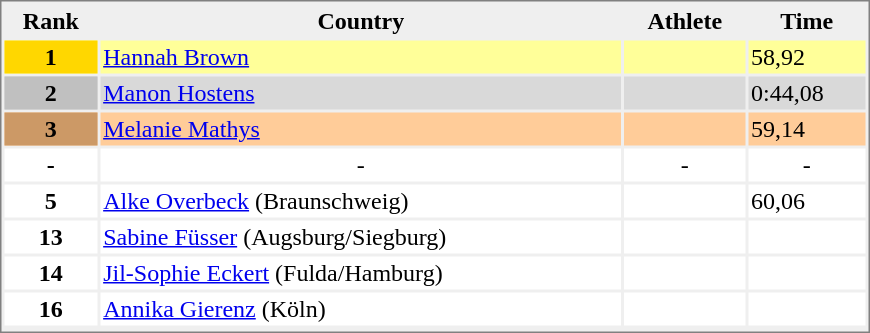<table style="border-style:solid; border-width:1px; border-color:#808080; background-color:#EFEFEF;" cellpadding="2" cellspacing="2" width="580">
<tr>
<th>Rank</th>
<th>Country</th>
<th>Athlete</th>
<th>Time</th>
</tr>
<tr align="center" bgcolor="#FFFF99" valign="top">
<th style="background:#ffd700;">1</th>
<td align="left"><a href='#'>Hannah Brown</a></td>
<td align="left"></td>
<td align="left">58,92</td>
</tr>
<tr align="center" bgcolor="#D9D9D9" valign="top">
<th style="background:#c0c0c0;">2</th>
<td align="left"><a href='#'>Manon Hostens</a></td>
<td align="left"></td>
<td align="left">0:44,08</td>
</tr>
<tr align="center" bgcolor="#FFCC99" valign="top">
<th style="background:#cc9966;">3</th>
<td align="left"><a href='#'>Melanie Mathys</a></td>
<td align="left"></td>
<td align="left">59,14</td>
</tr>
<tr align="center" bgcolor="#FFFFFF" valign="top">
<th>-</th>
<td>-</td>
<td>-</td>
<td>-</td>
</tr>
<tr align="center" bgcolor="#FFFFFF" valign="top">
<th>5</th>
<td align="left"><a href='#'>Alke Overbeck</a> (Braunschweig)</td>
<td align="left"></td>
<td align="left">60,06</td>
</tr>
<tr align="center" bgcolor="#FFFFFF" valign="top">
<th>13</th>
<td align="left"><a href='#'>Sabine Füsser</a> (Augsburg/Siegburg)</td>
<td align="left"></td>
<td align="left"></td>
</tr>
<tr align="center" bgcolor="#FFFFFF" valign="top">
<th>14</th>
<td align="left"><a href='#'>Jil-Sophie Eckert</a> (Fulda/Hamburg)</td>
<td align="left"></td>
<td align="left"></td>
</tr>
<tr align="center" bgcolor="#FFFFFF" valign="top">
<th>16</th>
<td align="left"><a href='#'>Annika Gierenz</a> (Köln)</td>
<td align="left"></td>
<td align="left"></td>
</tr>
<tr align="center" bgcolor="#FFFFFF" valign="top">
</tr>
</table>
